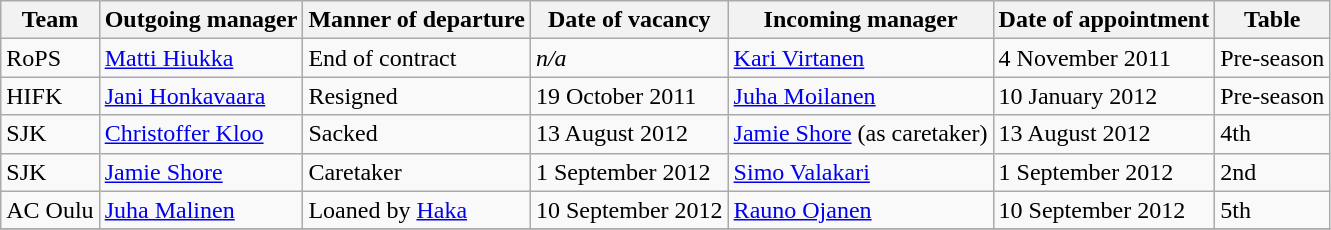<table class="wikitable">
<tr>
<th>Team</th>
<th>Outgoing manager</th>
<th>Manner of departure</th>
<th>Date of vacancy</th>
<th>Incoming manager</th>
<th>Date of appointment</th>
<th>Table</th>
</tr>
<tr>
<td>RoPS</td>
<td> <a href='#'>Matti Hiukka</a></td>
<td>End of contract</td>
<td><em>n/a</em></td>
<td> <a href='#'>Kari Virtanen</a></td>
<td>4 November 2011</td>
<td>Pre-season</td>
</tr>
<tr>
<td>HIFK</td>
<td> <a href='#'>Jani Honkavaara</a></td>
<td>Resigned</td>
<td>19 October 2011</td>
<td> <a href='#'>Juha Moilanen</a></td>
<td>10 January 2012</td>
<td>Pre-season</td>
</tr>
<tr>
<td>SJK</td>
<td> <a href='#'>Christoffer Kloo</a></td>
<td>Sacked</td>
<td>13 August 2012</td>
<td> <a href='#'>Jamie Shore</a> (as caretaker)</td>
<td>13 August 2012</td>
<td>4th</td>
</tr>
<tr>
<td>SJK</td>
<td> <a href='#'>Jamie Shore</a></td>
<td>Caretaker</td>
<td>1 September 2012</td>
<td> <a href='#'>Simo Valakari</a></td>
<td>1 September 2012</td>
<td>2nd</td>
</tr>
<tr>
<td>AC Oulu</td>
<td> <a href='#'>Juha Malinen</a></td>
<td>Loaned by <a href='#'>Haka</a></td>
<td>10 September 2012</td>
<td> <a href='#'>Rauno Ojanen</a></td>
<td>10 September 2012</td>
<td>5th</td>
</tr>
<tr>
</tr>
</table>
